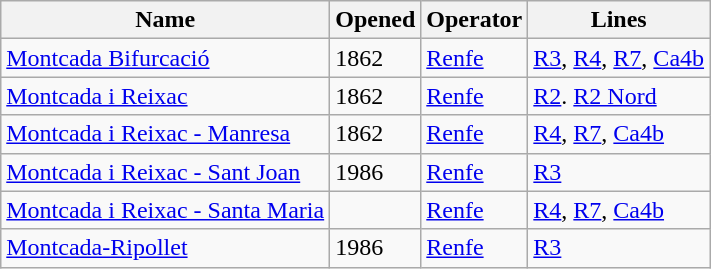<table class="wikitable sortable">
<tr>
<th>Name</th>
<th>Opened</th>
<th>Operator</th>
<th>Lines</th>
</tr>
<tr>
<td><a href='#'>Montcada Bifurcació</a></td>
<td>1862</td>
<td><a href='#'>Renfe</a></td>
<td><a href='#'>R3</a>, <a href='#'>R4</a>, <a href='#'>R7</a>, <a href='#'>Ca4b</a></td>
</tr>
<tr>
<td><a href='#'>Montcada i Reixac</a></td>
<td>1862</td>
<td><a href='#'>Renfe</a></td>
<td><a href='#'>R2</a>. <a href='#'>R2 Nord</a></td>
</tr>
<tr>
<td><a href='#'>Montcada i Reixac - Manresa</a></td>
<td>1862</td>
<td><a href='#'>Renfe</a></td>
<td><a href='#'>R4</a>, <a href='#'>R7</a>, <a href='#'>Ca4b</a></td>
</tr>
<tr>
<td><a href='#'>Montcada i Reixac - Sant Joan</a></td>
<td>1986</td>
<td><a href='#'>Renfe</a></td>
<td><a href='#'>R3</a></td>
</tr>
<tr>
<td><a href='#'>Montcada i Reixac - Santa Maria</a></td>
<td></td>
<td><a href='#'>Renfe</a></td>
<td><a href='#'>R4</a>, <a href='#'>R7</a>, <a href='#'>Ca4b</a></td>
</tr>
<tr>
<td><a href='#'>Montcada-Ripollet</a></td>
<td>1986</td>
<td><a href='#'>Renfe</a></td>
<td><a href='#'>R3</a></td>
</tr>
</table>
